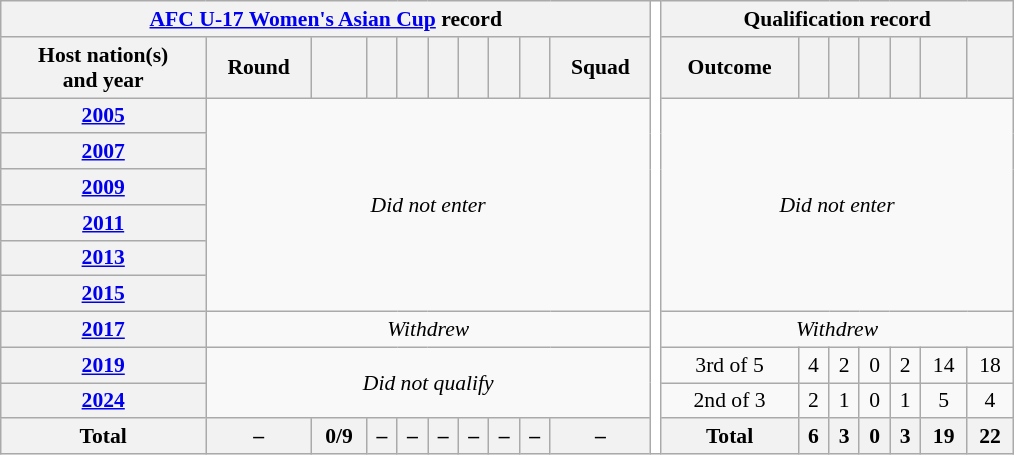<table class="wikitable" style="font-size:90%; text-align:center;">
<tr>
<th colspan=10><a href='#'>AFC U-17 Women's Asian Cup</a> record</th>
<th rowspan="12" style="width:1%;background:white"></th>
<th colspan=7>Qualification record</th>
</tr>
<tr>
<th scope="col">Host nation(s)<br>and year</th>
<th scope="col">Round</th>
<th scope="col"></th>
<th scope="col"></th>
<th scope="col"></th>
<th scope="col"></th>
<th scope="col"></th>
<th scope="col"></th>
<th scope="col"></th>
<th scope="col">Squad</th>
<th scope="col">Outcome</th>
<th scope="col"></th>
<th scope="col"></th>
<th scope="col"></th>
<th scope="col"></th>
<th scope="col"></th>
<th scope="col"></th>
</tr>
<tr>
<th scope="row"> <a href='#'>2005</a></th>
<td colspan="9" rowspan="6"><em>Did not enter</em></td>
<td colspan="7" rowspan="6"><em>Did not enter</em></td>
</tr>
<tr>
<th scope="row"> <a href='#'>2007</a></th>
</tr>
<tr>
<th scope="row"> <a href='#'>2009</a></th>
</tr>
<tr>
<th scope="row"> <a href='#'>2011</a></th>
</tr>
<tr>
<th scope="row"> <a href='#'>2013</a></th>
</tr>
<tr>
<th scope="row"> <a href='#'>2015</a></th>
</tr>
<tr>
<th scope="row"> <a href='#'>2017</a></th>
<td colspan="9"><em>Withdrew</em></td>
<td colspan="7"><em>Withdrew</em></td>
</tr>
<tr>
<th scope="row"> <a href='#'>2019</a></th>
<td colspan="9" rowspan="2"><em>Did not qualify</em></td>
<td>3rd of 5</td>
<td>4</td>
<td>2</td>
<td>0</td>
<td>2</td>
<td>14</td>
<td>18</td>
</tr>
<tr>
<th> <a href='#'>2024</a></th>
<td>2nd of 3</td>
<td>2</td>
<td>1</td>
<td>0</td>
<td>1</td>
<td>5</td>
<td>4</td>
</tr>
<tr>
<th>Total</th>
<th>–</th>
<th>0/9</th>
<th>–</th>
<th>–</th>
<th>–</th>
<th>–</th>
<th>–</th>
<th>–</th>
<th>–</th>
<th>Total</th>
<th>6</th>
<th>3</th>
<th>0</th>
<th>3</th>
<th>19</th>
<th>22</th>
</tr>
</table>
